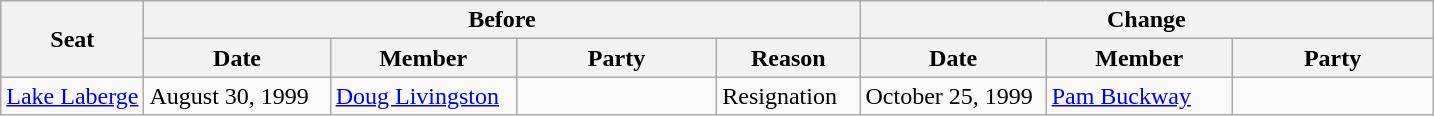<table class="wikitable" style="border: none;">
<tr>
<th rowspan="2" width="10%">Seat</th>
<th colspan="4" width="50%">Before</th>
<th colspan="3" width="40%">Change</th>
</tr>
<tr>
<th width="13%">Date</th>
<th width="13%">Member</th>
<th width="14%">Party</th>
<th width="10%">Reason</th>
<th width="13%">Date</th>
<th width="13%">Member</th>
<th width="14%">Party</th>
</tr>
<tr>
<td><a href='#'>Lake Laberge</a></td>
<td>August 30, 1999</td>
<td><a href='#'>Doug Livingston</a></td>
<td></td>
<td>Resignation</td>
<td>October 25, 1999</td>
<td><a href='#'>Pam Buckway</a></td>
<td></td>
</tr>
</table>
